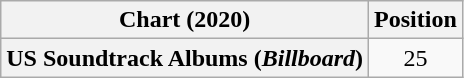<table class="wikitable plainrowheaders" style="text-align:center">
<tr>
<th scope="col">Chart (2020)</th>
<th scope="col">Position</th>
</tr>
<tr>
<th scope="row">US Soundtrack Albums (<em>Billboard</em>)</th>
<td>25</td>
</tr>
</table>
